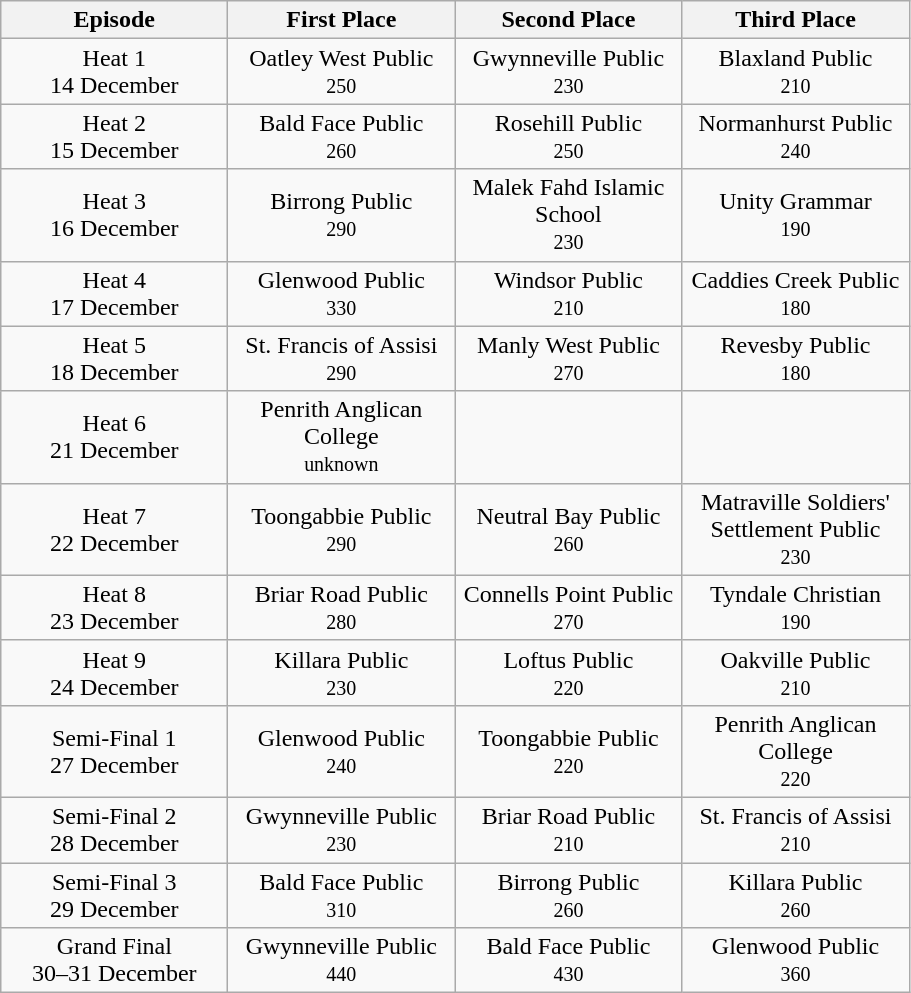<table class="wikitable">
<tr>
<th width=144>Episode</th>
<th width=144>First Place</th>
<th width=144>Second Place</th>
<th width=144>Third Place</th>
</tr>
<tr>
<td align=center>Heat 1<br>14 December</td>
<td align=center>Oatley West Public<br><small>250</small></td>
<td align=center>Gwynneville Public<br><small>230</small></td>
<td align=center>Blaxland Public<br><small>210</small></td>
</tr>
<tr>
<td align=center>Heat 2<br>15 December</td>
<td align=center>Bald Face Public<br><small>260</small></td>
<td align=center>Rosehill Public<br><small>250</small></td>
<td align=center>Normanhurst Public<br><small>240</small></td>
</tr>
<tr>
<td align=center>Heat 3<br>16 December</td>
<td align=center>Birrong Public<br><small>290</small></td>
<td align=center>Malek Fahd Islamic School<br><small>230</small></td>
<td align=center>Unity Grammar<br><small>190</small></td>
</tr>
<tr>
<td align=center>Heat 4<br>17 December</td>
<td align=center>Glenwood Public<br><small>330</small></td>
<td align=center>Windsor Public<br><small>210</small></td>
<td align=center>Caddies Creek Public<br><small>180</small></td>
</tr>
<tr>
<td align=center>Heat 5<br>18 December</td>
<td align=center>St. Francis of Assisi<br><small>290</small></td>
<td align=center>Manly West Public<br><small>270</small></td>
<td align=center>Revesby Public<br><small>180</small></td>
</tr>
<tr>
<td align=center>Heat 6<br>21 December</td>
<td align=center>Penrith Anglican College<br><small>unknown</small></td>
<td></td>
<td></td>
</tr>
<tr>
<td align=center>Heat 7<br>22 December</td>
<td align=center>Toongabbie Public<br><small>290</small></td>
<td align=center>Neutral Bay Public<br><small>260</small></td>
<td align=center>Matraville Soldiers' Settlement Public<br><small>230</small></td>
</tr>
<tr>
<td align=center>Heat 8<br>23 December</td>
<td align=center>Briar Road Public<br><small>280</small></td>
<td align=center>Connells Point Public<br><small>270</small></td>
<td align=center>Tyndale Christian<br><small>190</small></td>
</tr>
<tr>
<td align=center>Heat 9<br>24 December</td>
<td align=center>Killara Public<br><small>230</small></td>
<td align=center>Loftus Public<br><small>220</small></td>
<td align=center>Oakville Public<br><small>210</small></td>
</tr>
<tr>
<td align=center>Semi-Final 1<br>27 December</td>
<td align=center>Glenwood Public<br><small>240</small></td>
<td align=center>Toongabbie Public<br><small>220</small></td>
<td align=center>Penrith Anglican College<br><small>220</small></td>
</tr>
<tr>
<td align=center>Semi-Final 2<br>28 December</td>
<td align=center>Gwynneville Public<br><small>230</small></td>
<td align=center>Briar Road Public<br><small>210</small></td>
<td align=center>St. Francis of Assisi<br><small>210</small></td>
</tr>
<tr>
<td align=center>Semi-Final 3<br>29 December</td>
<td align=center>Bald Face Public<br><small>310</small></td>
<td align=center>Birrong Public<br><small>260</small></td>
<td align=center>Killara Public<br><small>260</small></td>
</tr>
<tr>
<td align=center>Grand Final<br>30–31 December</td>
<td align=center>Gwynneville Public<br><small>440</small></td>
<td align=center>Bald Face Public<br><small>430</small></td>
<td align=center>Glenwood Public<br><small>360</small></td>
</tr>
</table>
